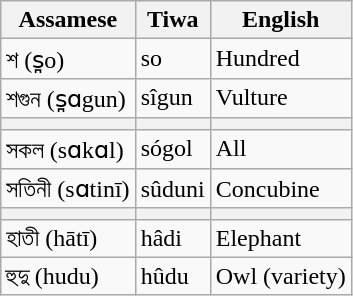<table class="wikitable">
<tr>
<th>Assamese</th>
<th>Tiwa</th>
<th>English</th>
</tr>
<tr>
<td>শ (s̪o)</td>
<td>so</td>
<td>Hundred</td>
</tr>
<tr>
<td>শগুন (s̪ɑgun)</td>
<td>sîgun</td>
<td>Vulture</td>
</tr>
<tr>
<th></th>
<th></th>
<th></th>
</tr>
<tr>
<td>সকল (sɑkɑl)</td>
<td>sógol</td>
<td>All</td>
</tr>
<tr>
<td>সতিনী (sɑtinī)</td>
<td>sûduni</td>
<td>Concubine</td>
</tr>
<tr>
<th></th>
<th></th>
<th></th>
</tr>
<tr>
<td>হাতী (hātī)</td>
<td>hâdi</td>
<td>Elephant</td>
</tr>
<tr>
<td>হুদু (hudu)</td>
<td>hûdu</td>
<td>Owl (variety)</td>
</tr>
</table>
